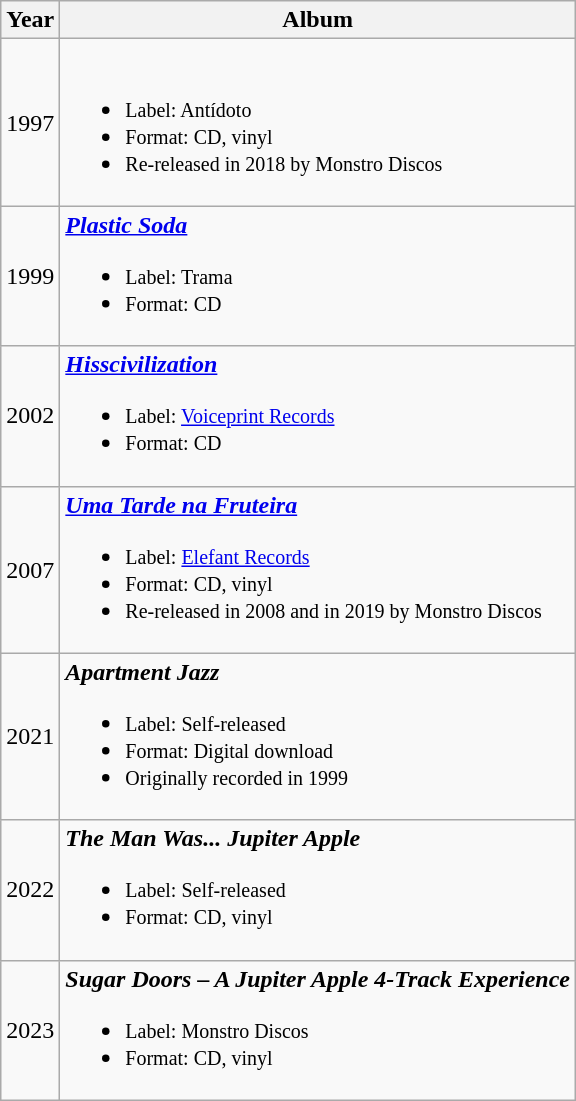<table class="wikitable">
<tr>
<th>Year</th>
<th>Album</th>
</tr>
<tr>
<td>1997</td>
<td><strong></strong><br><ul><li><small>Label: Antídoto</small></li><li><small>Format: CD, vinyl</small></li><li><small>Re-released in 2018 by Monstro Discos</small></li></ul></td>
</tr>
<tr>
<td>1999</td>
<td><strong><em><a href='#'>Plastic Soda</a></em></strong><br><ul><li><small>Label: Trama</small></li><li><small>Format: CD</small></li></ul></td>
</tr>
<tr>
<td>2002</td>
<td><strong><em><a href='#'>Hisscivilization</a></em></strong><br><ul><li><small>Label: <a href='#'>Voiceprint Records</a></small></li><li><small>Format: CD</small></li></ul></td>
</tr>
<tr>
<td>2007</td>
<td><strong><em><a href='#'>Uma Tarde na Fruteira</a></em></strong><br><ul><li><small>Label: <a href='#'>Elefant Records</a></small></li><li><small>Format: CD, vinyl</small></li><li><small>Re-released in 2008 and in 2019 by Monstro Discos</small></li></ul></td>
</tr>
<tr>
<td>2021</td>
<td><strong><em>Apartment Jazz</em></strong><br><ul><li><small>Label: Self-released</small></li><li><small>Format: Digital download</small></li><li><small>Originally recorded in 1999</small></li></ul></td>
</tr>
<tr>
<td>2022</td>
<td><strong><em>The Man Was... Jupiter Apple</em></strong><br><ul><li><small>Label: Self-released</small></li><li><small>Format: CD, vinyl</small></li></ul></td>
</tr>
<tr>
<td>2023</td>
<td><strong><em>Sugar Doors – A Jupiter Apple 4-Track Experience</em></strong><br><ul><li><small>Label: Monstro Discos</small></li><li><small>Format: CD, vinyl</small></li></ul></td>
</tr>
</table>
